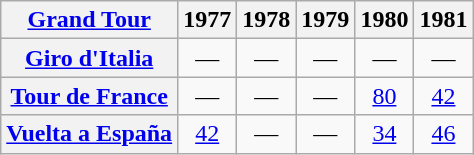<table class="wikitable plainrowheaders">
<tr>
<th scope="col"><a href='#'>Grand Tour</a></th>
<th scope="col">1977</th>
<th scope="col">1978</th>
<th scope="col">1979</th>
<th scope="col">1980</th>
<th scope="col">1981</th>
</tr>
<tr style="text-align:center;">
<th scope="row"> <a href='#'>Giro d'Italia</a></th>
<td>—</td>
<td>—</td>
<td>—</td>
<td>—</td>
<td>—</td>
</tr>
<tr style="text-align:center;">
<th scope="row"> <a href='#'>Tour de France</a></th>
<td>—</td>
<td>—</td>
<td>—</td>
<td><a href='#'>80</a></td>
<td><a href='#'>42</a></td>
</tr>
<tr style="text-align:center;">
<th scope="row"> <a href='#'>Vuelta a España</a></th>
<td><a href='#'>42</a></td>
<td>—</td>
<td>—</td>
<td><a href='#'>34</a></td>
<td><a href='#'>46</a></td>
</tr>
</table>
